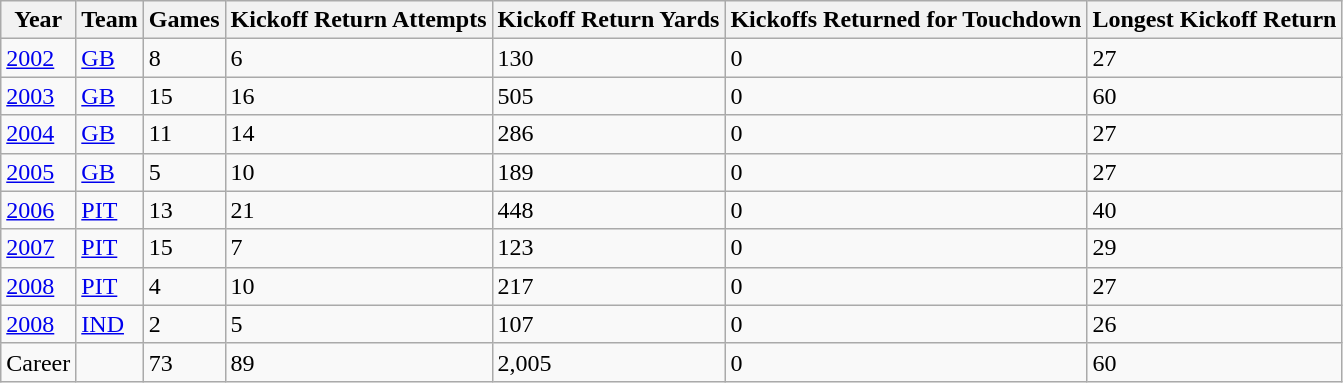<table class="wikitable">
<tr>
<th>Year</th>
<th>Team</th>
<th>Games</th>
<th>Kickoff Return Attempts</th>
<th>Kickoff Return Yards</th>
<th>Kickoffs Returned for Touchdown</th>
<th>Longest Kickoff Return</th>
</tr>
<tr>
<td><a href='#'>2002</a></td>
<td><a href='#'>GB</a></td>
<td>8</td>
<td>6</td>
<td>130</td>
<td>0</td>
<td>27</td>
</tr>
<tr>
<td><a href='#'>2003</a></td>
<td><a href='#'>GB</a></td>
<td>15</td>
<td>16</td>
<td>505</td>
<td>0</td>
<td>60</td>
</tr>
<tr>
<td><a href='#'>2004</a></td>
<td><a href='#'>GB</a></td>
<td>11</td>
<td>14</td>
<td>286</td>
<td>0</td>
<td>27</td>
</tr>
<tr>
<td><a href='#'>2005</a></td>
<td><a href='#'>GB</a></td>
<td>5</td>
<td>10</td>
<td>189</td>
<td>0</td>
<td>27</td>
</tr>
<tr>
<td><a href='#'>2006</a></td>
<td><a href='#'>PIT</a></td>
<td>13</td>
<td>21</td>
<td>448</td>
<td>0</td>
<td>40</td>
</tr>
<tr>
<td><a href='#'>2007</a></td>
<td><a href='#'>PIT</a></td>
<td>15</td>
<td>7</td>
<td>123</td>
<td>0</td>
<td>29</td>
</tr>
<tr>
<td><a href='#'>2008</a></td>
<td><a href='#'>PIT</a></td>
<td>4</td>
<td>10</td>
<td>217</td>
<td>0</td>
<td>27</td>
</tr>
<tr>
<td><a href='#'>2008</a></td>
<td><a href='#'>IND</a></td>
<td>2</td>
<td>5</td>
<td>107</td>
<td>0</td>
<td>26</td>
</tr>
<tr>
<td>Career</td>
<td></td>
<td>73</td>
<td>89</td>
<td>2,005</td>
<td>0</td>
<td>60</td>
</tr>
</table>
